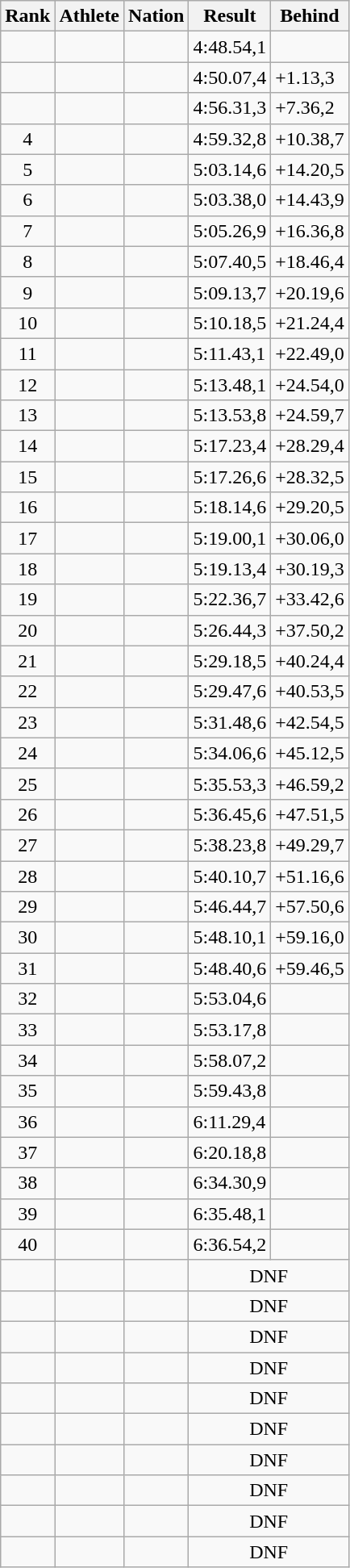<table class="wikitable sortable">
<tr>
<th>Rank</th>
<th>Athlete</th>
<th>Nation</th>
<th>Result</th>
<th>Behind</th>
</tr>
<tr>
<td align="center"></td>
<td></td>
<td></td>
<td>4:48.54,1</td>
<td></td>
</tr>
<tr>
<td align="center"></td>
<td></td>
<td></td>
<td>4:50.07,4</td>
<td>+1.13,3</td>
</tr>
<tr>
<td align="center"></td>
<td></td>
<td></td>
<td>4:56.31,3</td>
<td>+7.36,2</td>
</tr>
<tr>
<td align="center">4</td>
<td></td>
<td></td>
<td>4:59.32,8</td>
<td>+10.38,7</td>
</tr>
<tr>
<td align="center">5</td>
<td></td>
<td></td>
<td>5:03.14,6</td>
<td>+14.20,5</td>
</tr>
<tr>
<td align="center">6</td>
<td></td>
<td></td>
<td>5:03.38,0</td>
<td>+14.43,9</td>
</tr>
<tr>
<td align="center">7</td>
<td></td>
<td></td>
<td>5:05.26,9</td>
<td>+16.36,8</td>
</tr>
<tr>
<td align="center">8</td>
<td></td>
<td></td>
<td>5:07.40,5</td>
<td>+18.46,4</td>
</tr>
<tr>
<td align="center">9</td>
<td></td>
<td></td>
<td>5:09.13,7</td>
<td>+20.19,6</td>
</tr>
<tr>
<td align="center">10</td>
<td></td>
<td></td>
<td>5:10.18,5</td>
<td>+21.24,4</td>
</tr>
<tr>
<td align="center">11</td>
<td></td>
<td></td>
<td>5:11.43,1</td>
<td>+22.49,0</td>
</tr>
<tr>
<td align="center">12</td>
<td></td>
<td></td>
<td>5:13.48,1</td>
<td>+24.54,0</td>
</tr>
<tr>
<td align="center">13</td>
<td></td>
<td></td>
<td>5:13.53,8</td>
<td>+24.59,7</td>
</tr>
<tr>
<td align="center">14</td>
<td></td>
<td></td>
<td>5:17.23,4</td>
<td>+28.29,4</td>
</tr>
<tr>
<td align="center">15</td>
<td></td>
<td></td>
<td>5:17.26,6</td>
<td>+28.32,5</td>
</tr>
<tr>
<td align="center">16</td>
<td></td>
<td></td>
<td>5:18.14,6</td>
<td>+29.20,5</td>
</tr>
<tr>
<td align="center">17</td>
<td></td>
<td></td>
<td>5:19.00,1</td>
<td>+30.06,0</td>
</tr>
<tr>
<td align="center">18</td>
<td></td>
<td></td>
<td>5:19.13,4</td>
<td>+30.19,3</td>
</tr>
<tr>
<td align="center">19</td>
<td></td>
<td></td>
<td>5:22.36,7</td>
<td>+33.42,6</td>
</tr>
<tr>
<td align="center">20</td>
<td></td>
<td></td>
<td>5:26.44,3</td>
<td>+37.50,2</td>
</tr>
<tr>
<td align="center">21</td>
<td></td>
<td></td>
<td>5:29.18,5</td>
<td>+40.24,4</td>
</tr>
<tr>
<td align="center">22</td>
<td></td>
<td></td>
<td>5:29.47,6</td>
<td>+40.53,5</td>
</tr>
<tr>
<td align="center">23</td>
<td></td>
<td></td>
<td>5:31.48,6</td>
<td>+42.54,5</td>
</tr>
<tr>
<td align="center">24</td>
<td></td>
<td></td>
<td>5:34.06,6</td>
<td>+45.12,5</td>
</tr>
<tr>
<td align="center">25</td>
<td></td>
<td></td>
<td>5:35.53,3</td>
<td>+46.59,2</td>
</tr>
<tr>
<td align="center">26</td>
<td></td>
<td></td>
<td>5:36.45,6</td>
<td>+47.51,5</td>
</tr>
<tr>
<td align="center">27</td>
<td></td>
<td></td>
<td>5:38.23,8</td>
<td>+49.29,7</td>
</tr>
<tr>
<td align="center">28</td>
<td></td>
<td></td>
<td>5:40.10,7</td>
<td>+51.16,6</td>
</tr>
<tr>
<td align="center">29</td>
<td></td>
<td></td>
<td>5:46.44,7</td>
<td>+57.50,6</td>
</tr>
<tr>
<td align="center">30</td>
<td></td>
<td></td>
<td>5:48.10,1</td>
<td>+59.16,0</td>
</tr>
<tr>
<td align="center">31</td>
<td></td>
<td></td>
<td>5:48.40,6</td>
<td>+59.46,5</td>
</tr>
<tr>
<td align="center">32</td>
<td></td>
<td></td>
<td>5:53.04,6</td>
<td></td>
</tr>
<tr>
<td align="center">33</td>
<td></td>
<td></td>
<td>5:53.17,8</td>
<td></td>
</tr>
<tr>
<td align="center">34</td>
<td></td>
<td></td>
<td>5:58.07,2</td>
<td></td>
</tr>
<tr>
<td align="center">35</td>
<td></td>
<td></td>
<td>5:59.43,8</td>
<td></td>
</tr>
<tr>
<td align="center">36</td>
<td></td>
<td></td>
<td>6:11.29,4</td>
<td></td>
</tr>
<tr>
<td align="center">37</td>
<td></td>
<td></td>
<td>6:20.18,8</td>
<td></td>
</tr>
<tr>
<td align="center">38</td>
<td></td>
<td></td>
<td>6:34.30,9</td>
<td></td>
</tr>
<tr>
<td align="center">39</td>
<td></td>
<td></td>
<td>6:35.48,1</td>
<td></td>
</tr>
<tr>
<td align="center">40</td>
<td></td>
<td></td>
<td>6:36.54,2</td>
<td></td>
</tr>
<tr>
<td></td>
<td></td>
<td></td>
<td colspan="2" align="center">DNF</td>
</tr>
<tr>
<td></td>
<td></td>
<td></td>
<td colspan="2" align="center">DNF</td>
</tr>
<tr>
<td></td>
<td></td>
<td></td>
<td colspan="2" align="center">DNF</td>
</tr>
<tr>
<td></td>
<td></td>
<td></td>
<td colspan="2" align="center">DNF</td>
</tr>
<tr>
<td></td>
<td></td>
<td></td>
<td colspan="2" align="center">DNF</td>
</tr>
<tr>
<td></td>
<td></td>
<td></td>
<td colspan="2" align="center">DNF</td>
</tr>
<tr>
<td></td>
<td></td>
<td></td>
<td colspan="2" align="center">DNF</td>
</tr>
<tr>
<td></td>
<td></td>
<td></td>
<td colspan="2" align="center">DNF</td>
</tr>
<tr>
<td></td>
<td></td>
<td></td>
<td colspan="2" align="center">DNF</td>
</tr>
<tr>
<td></td>
<td></td>
<td></td>
<td colspan="2" align="center">DNF</td>
</tr>
</table>
